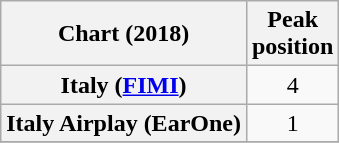<table class="wikitable plainrowheaders sortable" style="text-align:center;">
<tr>
<th>Chart (2018)</th>
<th>Peak<br>position</th>
</tr>
<tr>
<th scope="row">Italy (<a href='#'>FIMI</a>)</th>
<td>4</td>
</tr>
<tr>
<th scope="row">Italy Airplay (EarOne)</th>
<td>1</td>
</tr>
<tr>
</tr>
</table>
